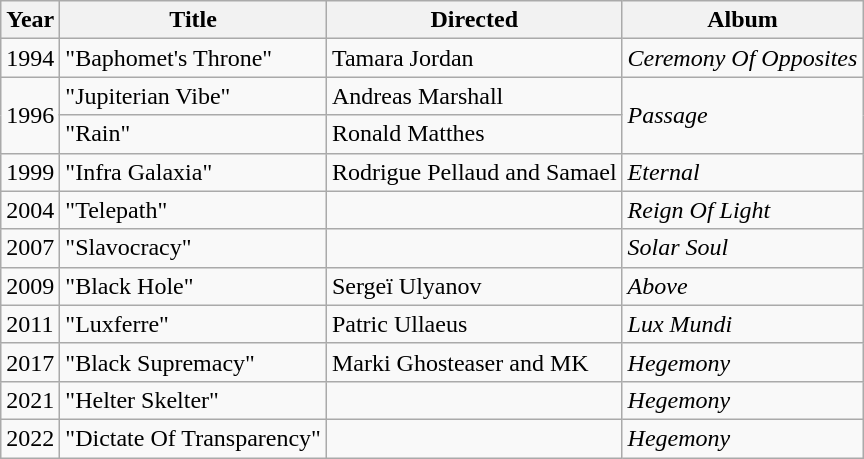<table class="wikitable" border="1">
<tr>
<th>Year</th>
<th>Title</th>
<th>Directed</th>
<th>Album</th>
</tr>
<tr>
<td>1994</td>
<td>"Baphomet's Throne"</td>
<td>Tamara Jordan</td>
<td><em>Ceremony Of Opposites</em></td>
</tr>
<tr>
<td rowspan="2">1996</td>
<td>"Jupiterian Vibe"</td>
<td>Andreas Marshall</td>
<td rowspan="2"><em>Passage</em></td>
</tr>
<tr>
<td>"Rain"</td>
<td>Ronald Matthes</td>
</tr>
<tr>
<td>1999</td>
<td>"Infra Galaxia"</td>
<td>Rodrigue Pellaud and Samael</td>
<td><em>Eternal</em></td>
</tr>
<tr>
<td>2004</td>
<td>"Telepath"</td>
<td></td>
<td><em>Reign Of Light</em></td>
</tr>
<tr>
<td>2007</td>
<td>"Slavocracy"</td>
<td></td>
<td><em>Solar Soul</em></td>
</tr>
<tr>
<td>2009</td>
<td>"Black Hole"</td>
<td>Sergeï Ulyanov</td>
<td><em>Above</em></td>
</tr>
<tr>
<td>2011</td>
<td>"Luxferre"</td>
<td>Patric Ullaeus</td>
<td><em>Lux Mundi</em></td>
</tr>
<tr>
<td>2017</td>
<td>"Black Supremacy"</td>
<td>Marki Ghosteaser and MK</td>
<td><em>Hegemony</em></td>
</tr>
<tr>
<td>2021</td>
<td>"Helter Skelter"</td>
<td></td>
<td><em>Hegemony</em></td>
</tr>
<tr>
<td>2022</td>
<td>"Dictate Of Transparency"</td>
<td></td>
<td><em>Hegemony</em></td>
</tr>
</table>
